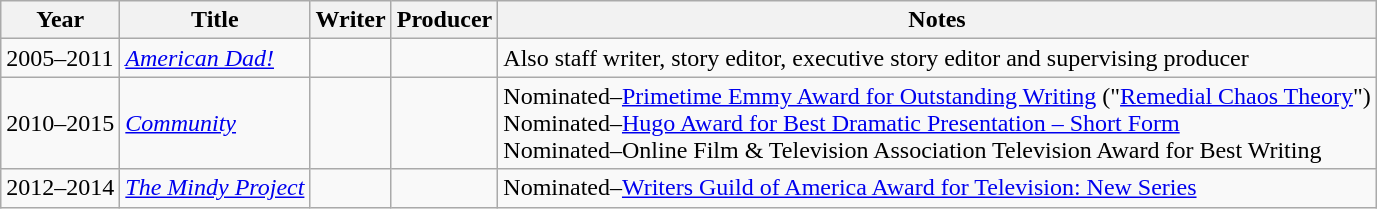<table class="wikitable">
<tr>
<th>Year</th>
<th>Title</th>
<th>Writer</th>
<th>Producer</th>
<th>Notes</th>
</tr>
<tr>
<td>2005–2011</td>
<td><em><a href='#'>American Dad!</a></em></td>
<td></td>
<td></td>
<td>Also staff writer, story editor, executive story editor and supervising producer</td>
</tr>
<tr>
<td>2010–2015</td>
<td><em><a href='#'>Community</a></em></td>
<td></td>
<td></td>
<td>Nominated–<a href='#'>Primetime Emmy Award for Outstanding Writing</a> ("<a href='#'>Remedial Chaos Theory</a>")<br>Nominated–<a href='#'>Hugo Award for Best Dramatic Presentation – Short Form</a><br>Nominated–Online Film & Television Association Television Award for Best Writing</td>
</tr>
<tr>
<td>2012–2014</td>
<td><em><a href='#'>The Mindy Project</a></em></td>
<td></td>
<td></td>
<td>Nominated–<a href='#'>Writers Guild of America Award for Television: New Series</a></td>
</tr>
</table>
